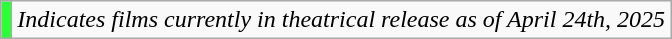<table class="wikitable" style="margin-bottom: 10px;">
<tr>
<td style="background:#2DFF34;"></td>
<td><em>Indicates films currently in theatrical release as of April 24th, 2025</em></td>
</tr>
</table>
